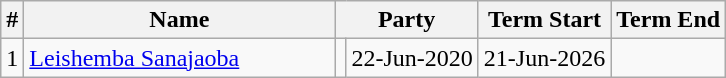<table class="wikitable sortable">
<tr>
<th>#</th>
<th style="width:200px">Name</th>
<th colspan="2">Party</th>
<th>Term Start</th>
<th>Term End</th>
</tr>
<tr>
<td>1</td>
<td><a href='#'>Leishemba Sanajaoba</a></td>
<td></td>
<td>22-Jun-2020</td>
<td>21-Jun-2026</td>
</tr>
</table>
